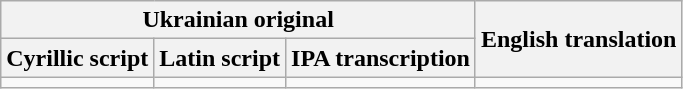<table class="wikitable">
<tr>
<th colspan=3>Ukrainian original</th>
<th rowspan=2>English translation</th>
</tr>
<tr style="white-space:nowrap;text-align:center;">
<th>Cyrillic script</th>
<th>Latin script</th>
<th>IPA transcription</th>
</tr>
<tr style="vertical-align:top; white-space:nowrap; text-align:center;">
<td></td>
<td></td>
<td></td>
<td></td>
</tr>
</table>
